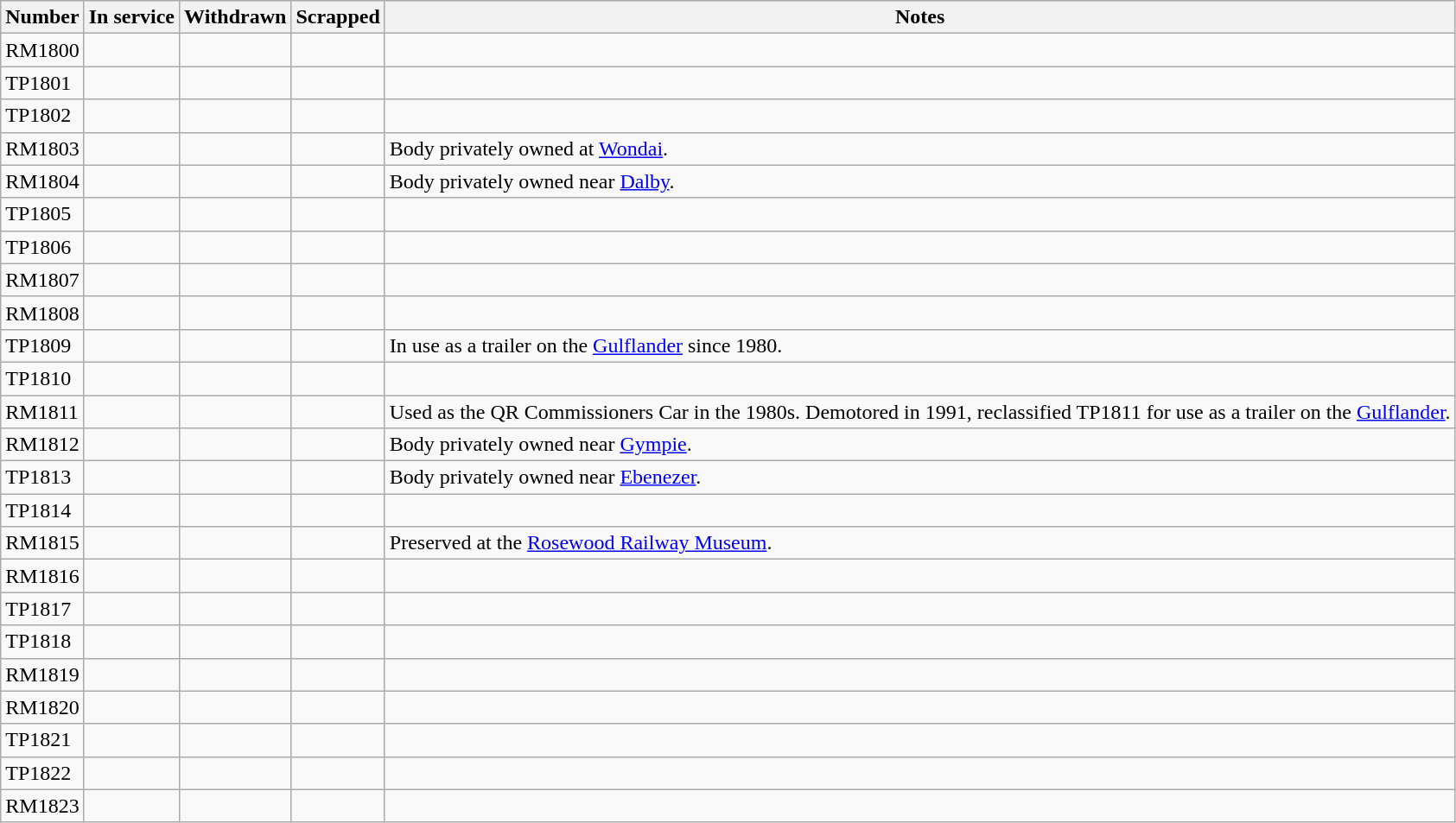<table class="wikitable sortable">
<tr>
<th>Number</th>
<th>In service</th>
<th>Withdrawn</th>
<th>Scrapped</th>
<th>Notes</th>
</tr>
<tr>
<td>RM1800</td>
<td></td>
<td></td>
<td></td>
<td></td>
</tr>
<tr>
<td>TP1801</td>
<td></td>
<td></td>
<td></td>
<td></td>
</tr>
<tr>
<td>TP1802</td>
<td></td>
<td></td>
<td></td>
<td></td>
</tr>
<tr>
<td>RM1803</td>
<td></td>
<td></td>
<td></td>
<td>Body privately owned at <a href='#'>Wondai</a>.</td>
</tr>
<tr>
<td>RM1804</td>
<td></td>
<td></td>
<td></td>
<td>Body privately owned near <a href='#'>Dalby</a>.</td>
</tr>
<tr>
<td>TP1805</td>
<td></td>
<td></td>
<td></td>
<td></td>
</tr>
<tr>
<td>TP1806</td>
<td></td>
<td></td>
<td></td>
<td></td>
</tr>
<tr>
<td>RM1807</td>
<td></td>
<td></td>
<td></td>
<td></td>
</tr>
<tr>
<td>RM1808</td>
<td></td>
<td></td>
<td></td>
<td></td>
</tr>
<tr>
<td>TP1809</td>
<td></td>
<td></td>
<td></td>
<td>In use as a trailer on the <a href='#'>Gulflander</a> since 1980.</td>
</tr>
<tr>
<td>TP1810</td>
<td></td>
<td></td>
<td></td>
<td></td>
</tr>
<tr>
<td>RM1811</td>
<td></td>
<td></td>
<td></td>
<td>Used as the QR Commissioners Car in the 1980s. Demotored in 1991, reclassified TP1811 for use as a trailer on the <a href='#'>Gulflander</a>.</td>
</tr>
<tr>
<td>RM1812</td>
<td></td>
<td></td>
<td></td>
<td>Body privately owned near <a href='#'>Gympie</a>.</td>
</tr>
<tr>
<td>TP1813</td>
<td></td>
<td></td>
<td></td>
<td>Body privately owned near <a href='#'>Ebenezer</a>.</td>
</tr>
<tr>
<td>TP1814</td>
<td></td>
<td></td>
<td></td>
<td></td>
</tr>
<tr>
<td>RM1815</td>
<td></td>
<td></td>
<td></td>
<td>Preserved at the <a href='#'>Rosewood Railway Museum</a>.</td>
</tr>
<tr>
<td>RM1816</td>
<td></td>
<td></td>
<td></td>
<td></td>
</tr>
<tr>
<td>TP1817</td>
<td></td>
<td></td>
<td></td>
<td></td>
</tr>
<tr>
<td>TP1818</td>
<td></td>
<td></td>
<td></td>
<td></td>
</tr>
<tr>
<td>RM1819</td>
<td></td>
<td></td>
<td></td>
<td></td>
</tr>
<tr>
<td>RM1820</td>
<td></td>
<td></td>
<td></td>
<td></td>
</tr>
<tr>
<td>TP1821</td>
<td></td>
<td></td>
<td></td>
<td></td>
</tr>
<tr>
<td>TP1822</td>
<td></td>
<td></td>
<td></td>
<td></td>
</tr>
<tr>
<td>RM1823</td>
<td></td>
<td></td>
<td></td>
<td></td>
</tr>
</table>
